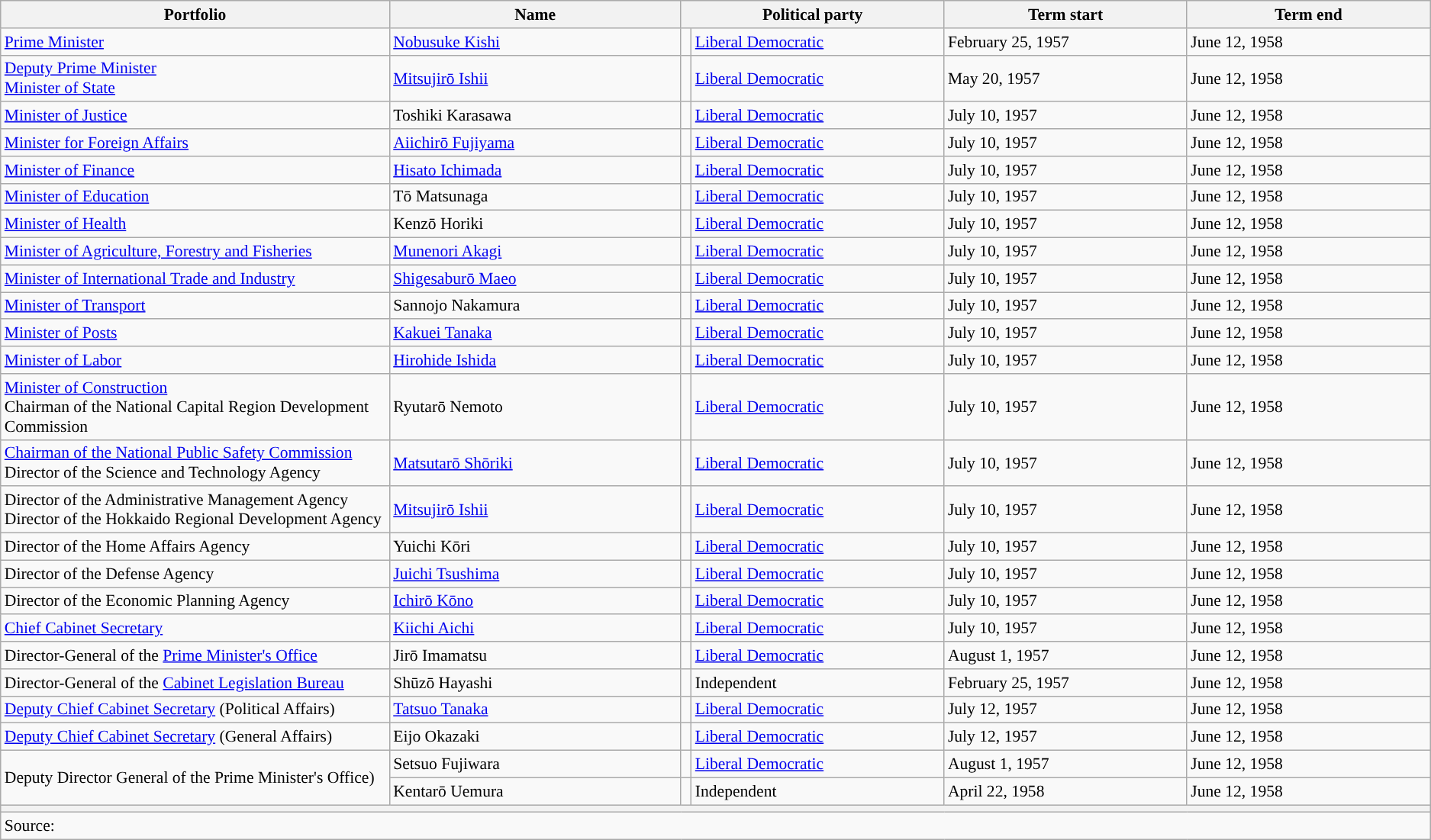<table class="wikitable" style="font-size: 90%;">
<tr>
<th scope="col" width="20%">Portfolio</th>
<th scope="col" width="15%">Name</th>
<th colspan="2" scope="col" width="13.5%">Political party</th>
<th scope="col" width="12.5%">Term start</th>
<th scope="col" width="12.5%">Term end</th>
</tr>
<tr>
<td><a href='#'>Prime Minister</a></td>
<td><a href='#'>Nobusuke Kishi</a></td>
<td width="0.5%" style="background:"></td>
<td><a href='#'>Liberal Democratic</a></td>
<td>February 25, 1957</td>
<td>June 12, 1958</td>
</tr>
<tr>
<td><a href='#'>Deputy Prime Minister</a><br><a href='#'>Minister of State</a></td>
<td><a href='#'>Mitsujirō Ishii</a></td>
<td style="color:inherit;background:"></td>
<td><a href='#'>Liberal Democratic</a></td>
<td>May 20, 1957</td>
<td>June 12, 1958</td>
</tr>
<tr>
<td><a href='#'>Minister of Justice</a></td>
<td>Toshiki Karasawa</td>
<td style="color:inherit;background:"></td>
<td><a href='#'>Liberal Democratic</a></td>
<td>July 10, 1957</td>
<td>June 12, 1958</td>
</tr>
<tr>
<td><a href='#'>Minister for Foreign Affairs</a></td>
<td><a href='#'>Aiichirō Fujiyama</a></td>
<td style="color:inherit;background:"></td>
<td><a href='#'>Liberal Democratic</a></td>
<td>July 10, 1957</td>
<td>June 12, 1958</td>
</tr>
<tr>
<td><a href='#'>Minister of Finance</a></td>
<td><a href='#'>Hisato Ichimada</a></td>
<td style="color:inherit;background:"></td>
<td><a href='#'>Liberal Democratic</a></td>
<td>July 10, 1957</td>
<td>June 12, 1958</td>
</tr>
<tr>
<td><a href='#'>Minister of Education</a></td>
<td>Tō Matsunaga</td>
<td style="color:inherit;background:"></td>
<td><a href='#'>Liberal Democratic</a></td>
<td>July 10, 1957</td>
<td>June 12, 1958</td>
</tr>
<tr>
<td><a href='#'>Minister of Health</a></td>
<td>Kenzō Horiki</td>
<td style="color:inherit;background:"></td>
<td><a href='#'>Liberal Democratic</a></td>
<td>July 10, 1957</td>
<td>June 12, 1958</td>
</tr>
<tr>
<td><a href='#'>Minister of Agriculture, Forestry and Fisheries</a></td>
<td><a href='#'>Munenori Akagi</a></td>
<td style="color:inherit;background:"></td>
<td><a href='#'>Liberal Democratic</a></td>
<td>July 10, 1957</td>
<td>June 12, 1958</td>
</tr>
<tr>
<td><a href='#'>Minister of International Trade and Industry</a></td>
<td><a href='#'>Shigesaburō Maeo</a></td>
<td style="color:inherit;background:"></td>
<td><a href='#'>Liberal Democratic</a></td>
<td>July 10, 1957</td>
<td>June 12, 1958</td>
</tr>
<tr>
<td><a href='#'>Minister of Transport</a></td>
<td>Sannojo Nakamura</td>
<td style="color:inherit;background:"></td>
<td><a href='#'>Liberal Democratic</a></td>
<td>July 10, 1957</td>
<td>June 12, 1958</td>
</tr>
<tr>
<td><a href='#'>Minister of Posts</a></td>
<td><a href='#'>Kakuei Tanaka</a></td>
<td style="color:inherit;background:"></td>
<td><a href='#'>Liberal Democratic</a></td>
<td>July 10, 1957</td>
<td>June 12, 1958</td>
</tr>
<tr>
<td><a href='#'>Minister of Labor</a></td>
<td><a href='#'>Hirohide Ishida</a></td>
<td style="color:inherit;background:"></td>
<td><a href='#'>Liberal Democratic</a></td>
<td>July 10, 1957</td>
<td>June 12, 1958</td>
</tr>
<tr>
<td><a href='#'>Minister of Construction</a><br>Chairman of the National Capital Region Development Commission</td>
<td>Ryutarō Nemoto</td>
<td style="color:inherit;background:"></td>
<td><a href='#'>Liberal Democratic</a></td>
<td>July 10, 1957</td>
<td>June 12, 1958</td>
</tr>
<tr>
<td><a href='#'>Chairman of the National Public Safety Commission</a><br>Director of the Science and Technology Agency</td>
<td><a href='#'>Matsutarō Shōriki</a></td>
<td style="color:inherit;background:"></td>
<td><a href='#'>Liberal Democratic</a></td>
<td>July 10, 1957</td>
<td>June 12, 1958</td>
</tr>
<tr>
<td>Director of the Administrative Management Agency<br>Director of the Hokkaido Regional Development Agency</td>
<td><a href='#'>Mitsujirō Ishii</a></td>
<td style="color:inherit;background:"></td>
<td><a href='#'>Liberal Democratic</a></td>
<td>July 10, 1957</td>
<td>June 12, 1958</td>
</tr>
<tr>
<td>Director of the Home Affairs Agency</td>
<td>Yuichi Kōri</td>
<td style="color:inherit;background:"></td>
<td><a href='#'>Liberal Democratic</a></td>
<td>July 10, 1957</td>
<td>June 12, 1958</td>
</tr>
<tr>
<td>Director of the Defense Agency</td>
<td><a href='#'>Juichi Tsushima</a></td>
<td style="color:inherit;background:"></td>
<td><a href='#'>Liberal Democratic</a></td>
<td>July 10, 1957</td>
<td>June 12, 1958</td>
</tr>
<tr>
<td>Director of the Economic Planning Agency</td>
<td><a href='#'>Ichirō Kōno</a></td>
<td style="color:inherit;background:"></td>
<td><a href='#'>Liberal Democratic</a></td>
<td>July 10, 1957</td>
<td>June 12, 1958</td>
</tr>
<tr>
<td><a href='#'>Chief Cabinet Secretary</a></td>
<td><a href='#'>Kiichi Aichi</a></td>
<td style="color:inherit;background:"></td>
<td><a href='#'>Liberal Democratic</a></td>
<td>July 10, 1957</td>
<td>June 12, 1958</td>
</tr>
<tr>
<td>Director-General of the <a href='#'>Prime Minister's Office</a></td>
<td>Jirō Imamatsu</td>
<td style="color:inherit;background:"></td>
<td><a href='#'>Liberal Democratic</a></td>
<td>August 1, 1957</td>
<td>June 12, 1958</td>
</tr>
<tr>
<td>Director-General of the <a href='#'>Cabinet Legislation Bureau</a></td>
<td>Shūzō Hayashi</td>
<td style="color:inherit;background:"></td>
<td>Independent</td>
<td>February 25, 1957</td>
<td>June 12, 1958</td>
</tr>
<tr>
<td><a href='#'>Deputy Chief Cabinet Secretary</a> (Political Affairs)</td>
<td><a href='#'>Tatsuo Tanaka</a></td>
<td style="color:inherit;background:"></td>
<td><a href='#'>Liberal Democratic</a></td>
<td>July 12, 1957</td>
<td>June 12, 1958</td>
</tr>
<tr>
<td><a href='#'>Deputy Chief Cabinet Secretary</a> (General Affairs)</td>
<td>Eijo Okazaki</td>
<td style="color:inherit;background:"></td>
<td><a href='#'>Liberal Democratic</a></td>
<td>July 12, 1957</td>
<td>June 12, 1958</td>
</tr>
<tr>
<td rowspan="2">Deputy Director General of the Prime Minister's Office)</td>
<td>Setsuo Fujiwara</td>
<td style="color:inherit;background:"></td>
<td><a href='#'>Liberal Democratic</a></td>
<td>August 1, 1957</td>
<td>June 12, 1958</td>
</tr>
<tr>
<td>Kentarō Uemura</td>
<td style="color:inherit;background:"></td>
<td>Independent</td>
<td>April 22, 1958</td>
<td>June 12, 1958</td>
</tr>
<tr>
<th colspan="6"></th>
</tr>
<tr>
<td colspan="6">Source:</td>
</tr>
</table>
